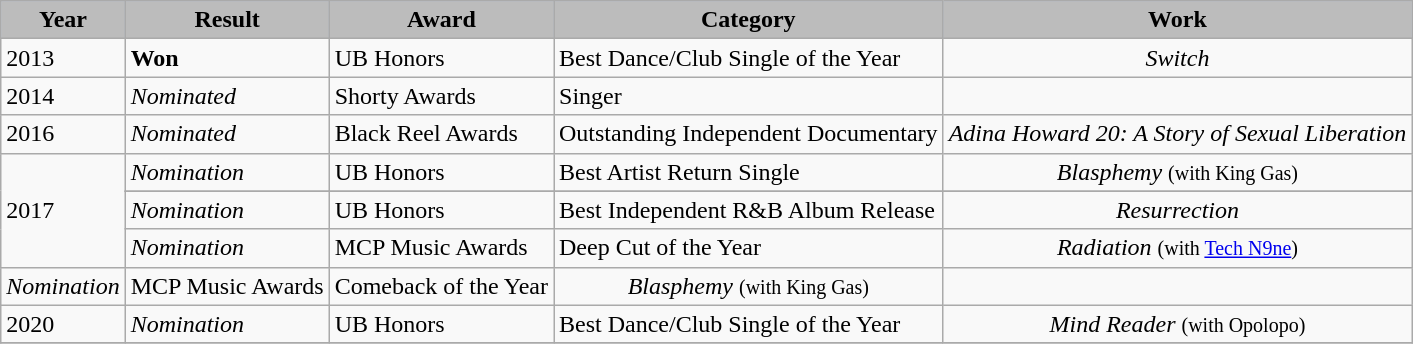<table class="wikitable">
<tr style="background:#b0c4de; text-align:center;">
<th style="background:#bcbcbc;">Year</th>
<th style="background:#bcbcbc;">Result</th>
<th style="background:#bcbcbc;">Award</th>
<th style="background:#bcbcbc;">Category</th>
<th style="background:#bcbcbc;">Work</th>
</tr>
<tr>
<td>2013</td>
<td><strong>Won</strong></td>
<td>UB Honors</td>
<td>Best Dance/Club Single of the Year</td>
<td style="text-align:center;"><em>Switch</em></td>
</tr>
<tr>
<td>2014</td>
<td><em>Nominated</em></td>
<td>Shorty Awards</td>
<td>Singer</td>
<td></td>
</tr>
<tr>
<td>2016</td>
<td><em>Nominated</em></td>
<td>Black Reel Awards</td>
<td>Outstanding Independent Documentary</td>
<td style="text-align:center;"><em>Adina Howard 20: A Story of Sexual Liberation</em></td>
</tr>
<tr>
<td rowspan="4">2017</td>
<td><em>Nomination</em></td>
<td>UB Honors</td>
<td>Best Artist Return Single</td>
<td style="text-align:center;"><em>Blasphemy</em> <small>(with King Gas)</small></td>
</tr>
<tr>
</tr>
<tr>
<td><em>Nomination</em></td>
<td>UB Honors</td>
<td>Best Independent R&B Album Release</td>
<td style="text-align:center;"><em>Resurrection</em></td>
</tr>
<tr>
<td><em>Nomination</em></td>
<td>MCP Music Awards</td>
<td>Deep Cut of the Year</td>
<td style="text-align:center;"><em>Radiation</em> <small>(with <a href='#'>Tech N9ne</a>)</small></td>
</tr>
<tr>
<td><em>Nomination</em></td>
<td>MCP Music Awards</td>
<td>Comeback of the Year</td>
<td style="text-align:center;"><em>Blasphemy</em> <small>(with King Gas)</small></td>
</tr>
<tr>
<td>2020</td>
<td><em>Nomination</em></td>
<td>UB Honors</td>
<td>Best Dance/Club Single of the Year</td>
<td style="text-align:center;"><em>Mind Reader</em> <small>(with Opolopo)</small></td>
</tr>
<tr>
</tr>
</table>
